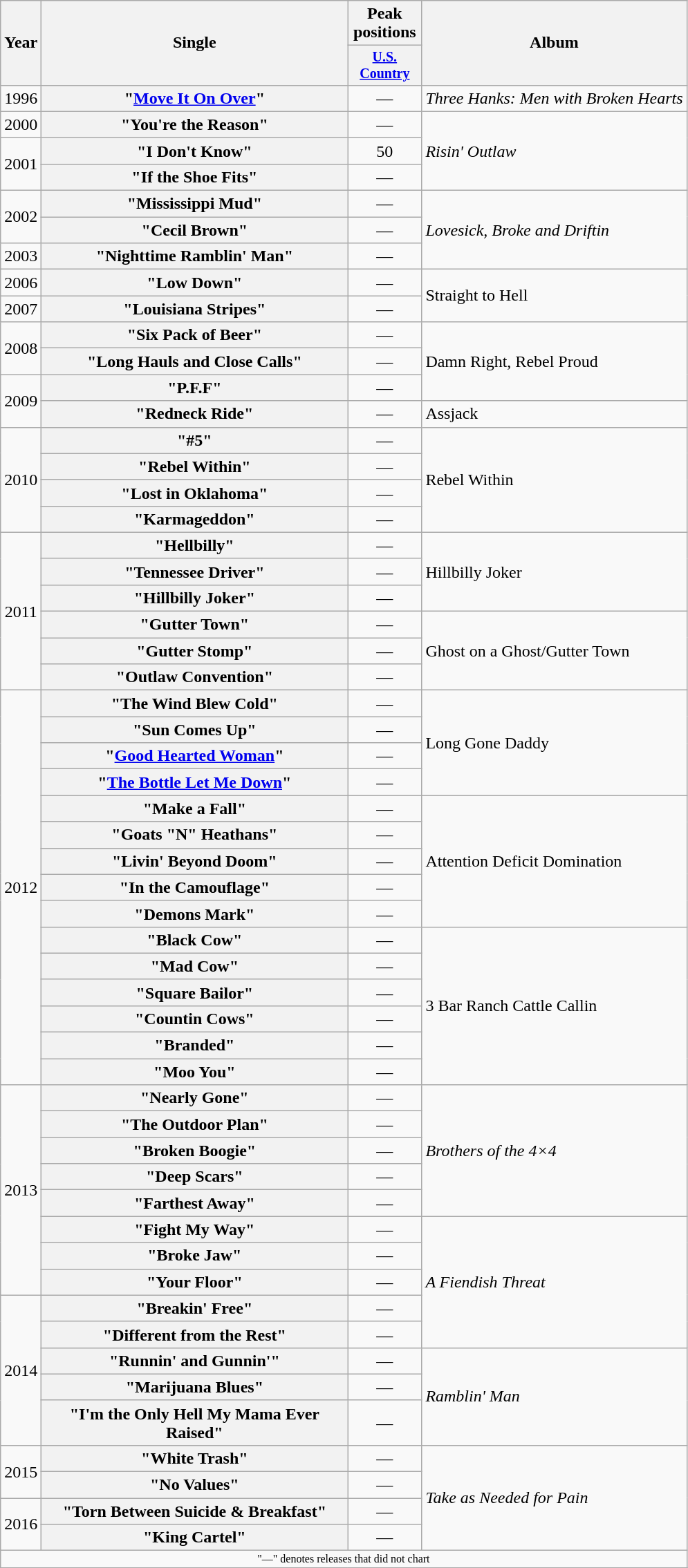<table class="wikitable plainrowheaders" style="text-align:center">
<tr>
<th rowspan="2">Year</th>
<th rowspan="2" style="width:18em;">Single</th>
<th colspan="1">Peak positions</th>
<th rowspan="2">Album</th>
</tr>
<tr style="font-size: smaller">
<th width="65"><a href='#'>U.S. Country</a></th>
</tr>
<tr>
<td>1996</td>
<th scope="row">"<a href='#'>Move It On Over</a>"<br></th>
<td>—</td>
<td align="left"><em>Three Hanks: Men with Broken Hearts</em></td>
</tr>
<tr>
<td>2000</td>
<th scope="row">"You're the Reason"</th>
<td>—</td>
<td align="left" rowspan="3"><em>Risin' Outlaw</em></td>
</tr>
<tr>
<td rowspan="2">2001</td>
<th scope="row">"I Don't Know"</th>
<td>50</td>
</tr>
<tr>
<th scope="row">"If the Shoe Fits"</th>
<td>—</td>
</tr>
<tr>
<td rowspan="2">2002</td>
<th scope="row">"Mississippi Mud"</th>
<td>—</td>
<td align="left" rowspan="3"><em>Lovesick, Broke and Driftin<strong></td>
</tr>
<tr>
<th scope="row">"Cecil Brown"</th>
<td>—</td>
</tr>
<tr>
<td>2003</td>
<th scope="row">"Nighttime Ramblin' Man"</th>
<td>—</td>
</tr>
<tr>
<td>2006</td>
<th scope="row">"Low Down"</th>
<td>—</td>
<td align="left" rowspan="2"></em>Straight to Hell<em></td>
</tr>
<tr>
<td>2007</td>
<th scope="row">"Louisiana Stripes"</th>
<td>—</td>
</tr>
<tr>
<td rowspan="2">2008</td>
<th scope="row">"Six Pack of Beer"</th>
<td>—</td>
<td align="left" rowspan="3"></em>Damn Right, Rebel Proud<em></td>
</tr>
<tr>
<th scope="row">"Long Hauls and Close Calls"</th>
<td>—</td>
</tr>
<tr>
<td rowspan="2">2009</td>
<th scope="row">"P.F.F"</th>
<td>—</td>
</tr>
<tr>
<th scope="row">"Redneck Ride"</th>
<td>—</td>
<td align="left"></em>Assjack<em></td>
</tr>
<tr>
<td rowspan="4">2010</td>
<th scope="row">"#5"</th>
<td>—</td>
<td align="left" rowspan="4"></em>Rebel Within<em></td>
</tr>
<tr>
<th scope="row">"Rebel Within"</th>
<td>—</td>
</tr>
<tr>
<th scope="row">"Lost in Oklahoma"</th>
<td>—</td>
</tr>
<tr>
<th scope="row">"Karmageddon"</th>
<td>—</td>
</tr>
<tr>
<td rowspan="6">2011</td>
<th scope="row">"Hellbilly"</th>
<td>—</td>
<td align="left" rowspan="3"></em>Hillbilly Joker<em></td>
</tr>
<tr>
<th scope="row">"Tennessee Driver"</th>
<td>—</td>
</tr>
<tr>
<th scope="row">"Hillbilly Joker"</th>
<td>—</td>
</tr>
<tr>
<th scope="row">"Gutter Town"</th>
<td>—</td>
<td align="left" rowspan="3"></em>Ghost on a Ghost/Gutter Town<em></td>
</tr>
<tr>
<th scope="row">"Gutter Stomp"</th>
<td>—</td>
</tr>
<tr>
<th scope="row">"Outlaw Convention"</th>
<td>—</td>
</tr>
<tr>
<td rowspan="15">2012</td>
<th scope="row">"The Wind Blew Cold"</th>
<td>—</td>
<td align="left" rowspan="4"></em>Long Gone Daddy<em></td>
</tr>
<tr>
<th scope="row">"Sun Comes Up"</th>
<td>—</td>
</tr>
<tr>
<th scope="row">"<a href='#'>Good Hearted Woman</a>"</th>
<td>—</td>
</tr>
<tr>
<th scope="row">"<a href='#'>The Bottle Let Me Down</a>"</th>
<td>—</td>
</tr>
<tr>
<th scope="row">"Make a Fall"</th>
<td>—</td>
<td align="left" rowspan="5"></em>Attention Deficit Domination<em></td>
</tr>
<tr>
<th scope="row">"Goats "N" Heathans"</th>
<td>—</td>
</tr>
<tr>
<th scope="row">"Livin' Beyond Doom"</th>
<td>—</td>
</tr>
<tr>
<th scope="row">"In the Camouflage"</th>
<td>—</td>
</tr>
<tr>
<th scope="row">"Demons Mark"</th>
<td>—</td>
</tr>
<tr>
<th scope="row">"Black Cow"</th>
<td>—</td>
<td align="left" rowspan="6"></em>3 Bar Ranch Cattle Callin</strong></td>
</tr>
<tr>
<th scope="row">"Mad Cow"</th>
<td>—</td>
</tr>
<tr>
<th scope="row">"Square Bailor"</th>
<td>—</td>
</tr>
<tr>
<th scope="row">"Countin Cows"</th>
<td>—</td>
</tr>
<tr>
<th scope="row">"Branded"</th>
<td>—</td>
</tr>
<tr>
<th scope="row">"Moo You"</th>
<td>—</td>
</tr>
<tr>
<td rowspan="8">2013</td>
<th scope="row">"Nearly Gone"</th>
<td>—</td>
<td align="left" rowspan="5"><em>Brothers of the 4×4</em></td>
</tr>
<tr>
<th scope="row">"The Outdoor Plan"</th>
<td>—</td>
</tr>
<tr>
<th scope="row">"Broken Boogie"</th>
<td>—</td>
</tr>
<tr>
<th scope="row">"Deep Scars"</th>
<td>—</td>
</tr>
<tr>
<th scope="row">"Farthest Away"</th>
<td>—</td>
</tr>
<tr>
<th scope="row">"Fight My Way"</th>
<td>—</td>
<td align="left" rowspan="5"><em>A Fiendish Threat</em></td>
</tr>
<tr>
<th scope="row">"Broke Jaw"</th>
<td>—</td>
</tr>
<tr>
<th scope="row">"Your Floor"</th>
<td>—</td>
</tr>
<tr>
<td rowspan="5">2014</td>
<th scope="row">"Breakin' Free"</th>
<td>—</td>
</tr>
<tr>
<th scope="row">"Different from the Rest"</th>
<td>—</td>
</tr>
<tr>
<th scope="row">"Runnin' and Gunnin'"</th>
<td>—</td>
<td rowspan="3" align="left"><em>Ramblin' Man</em></td>
</tr>
<tr>
<th scope="row">"Marijuana Blues"</th>
<td>—</td>
</tr>
<tr>
<th scope="row">"I'm the Only Hell My Mama Ever Raised"</th>
<td>—</td>
</tr>
<tr>
<td rowspan="2">2015</td>
<th scope="row">"White Trash"</th>
<td>—</td>
<td align="left" rowspan="4"><em>Take as Needed for Pain</em></td>
</tr>
<tr>
<th scope="row">"No Values"</th>
<td>—</td>
</tr>
<tr>
<td rowspan="2">2016</td>
<th scope="row">"Torn Between Suicide & Breakfast"</th>
<td>—</td>
</tr>
<tr>
<th scope="row">"King Cartel"</th>
<td>—</td>
</tr>
<tr>
<td colspan="4" style="font-size:8pt">"—" denotes releases that did not chart</td>
</tr>
<tr>
</tr>
</table>
